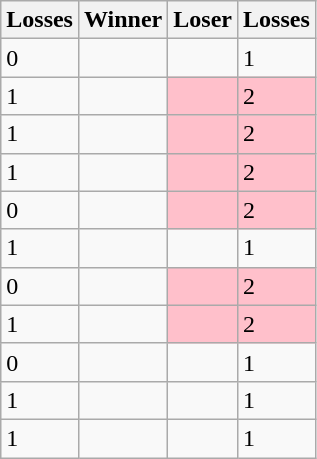<table class=wikitable>
<tr>
<th>Losses</th>
<th>Winner</th>
<th>Loser</th>
<th>Losses</th>
</tr>
<tr>
<td>0</td>
<td></td>
<td></td>
<td>1</td>
</tr>
<tr>
<td>1</td>
<td></td>
<td bgcolor=pink></td>
<td bgcolor=pink>2</td>
</tr>
<tr>
<td>1</td>
<td></td>
<td bgcolor=pink></td>
<td bgcolor=pink>2</td>
</tr>
<tr>
<td>1</td>
<td></td>
<td bgcolor=pink></td>
<td bgcolor=pink>2</td>
</tr>
<tr>
<td>0</td>
<td></td>
<td bgcolor=pink></td>
<td bgcolor=pink>2</td>
</tr>
<tr>
<td>1</td>
<td></td>
<td></td>
<td>1</td>
</tr>
<tr>
<td>0</td>
<td></td>
<td bgcolor=pink></td>
<td bgcolor=pink>2</td>
</tr>
<tr>
<td>1</td>
<td></td>
<td bgcolor=pink></td>
<td bgcolor=pink>2</td>
</tr>
<tr>
<td>0</td>
<td></td>
<td></td>
<td>1</td>
</tr>
<tr>
<td>1</td>
<td></td>
<td></td>
<td>1</td>
</tr>
<tr>
<td>1</td>
<td></td>
<td></td>
<td>1</td>
</tr>
</table>
